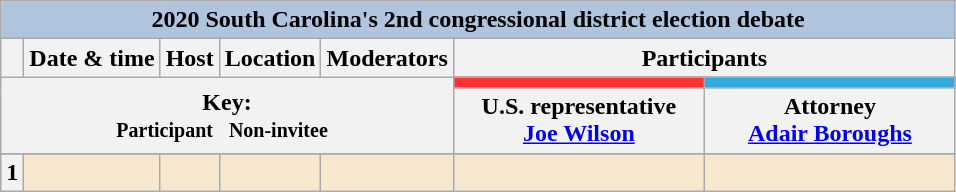<table class="wikitable">
<tr>
<th style="background:#B0C4DE" colspan="16">2020 South Carolina's 2nd congressional district election debate</th>
</tr>
<tr>
<th style="white-space:nowrap;"> </th>
<th>Date & time</th>
<th>Host</th>
<th>Location</th>
<th>Moderators</th>
<th colspan="10" scope="col">Participants</th>
</tr>
<tr>
<th colspan="5" rowspan="2">Key:<br> <small>Participant  </small>  <small>Non-invitee   </small></th>
<th scope="col" style="width:10em; background: #FF3333;"><small><a href='#'></a></small></th>
<th scope="col" style="width:10em; background: #34AAE0;"><small><a href='#'></a></small></th>
</tr>
<tr>
<th>U.S. representative<br><a href='#'>Joe Wilson</a></th>
<th>Attorney<br><a href='#'>Adair Boroughs</a></th>
</tr>
<tr>
</tr>
<tr bgcolor="#F7E7CE">
<th> 1 </th>
<td style="white-space:nowrap;"></td>
<td style="white-space:nowrap;"></td>
<td style="white-space:nowrap;"></td>
<td style="white-space:nowrap;"></td>
<td></td>
<td></td>
</tr>
</table>
